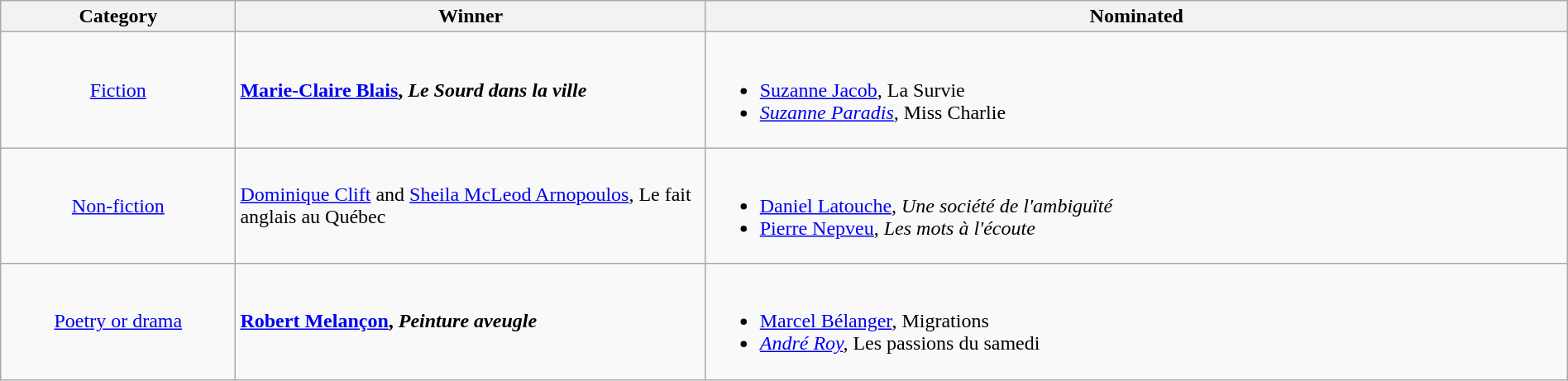<table class="wikitable" width="100%">
<tr>
<th width=15%>Category</th>
<th width=30%>Winner</th>
<th width=55%>Nominated</th>
</tr>
<tr>
<td align="center"><a href='#'>Fiction</a></td>
<td> <strong><a href='#'>Marie-Claire Blais</a>, <em>Le Sourd dans la ville<strong><em></td>
<td><br><ul><li><a href='#'>Suzanne Jacob</a>, </em>La Survie<em></li><li><a href='#'>Suzanne Paradis</a>, </em>Miss Charlie<em></li></ul></td>
</tr>
<tr>
<td align="center"><a href='#'>Non-fiction</a></td>
<td> </strong><a href='#'>Dominique Clift</a> and <a href='#'>Sheila McLeod Arnopoulos</a>, </em>Le fait anglais au Québec</em></strong></td>
<td><br><ul><li><a href='#'>Daniel Latouche</a>, <em>Une société de l'ambiguïté</em></li><li><a href='#'>Pierre Nepveu</a>, <em>Les mots à l'écoute</em></li></ul></td>
</tr>
<tr>
<td align="center"><a href='#'>Poetry or drama</a></td>
<td> <strong><a href='#'>Robert Melançon</a>, <em>Peinture aveugle<strong><em></td>
<td><br><ul><li><a href='#'>Marcel Bélanger</a>, </em>Migrations<em></li><li><a href='#'>André Roy</a>, </em>Les passions du samedi<em></li></ul></td>
</tr>
</table>
